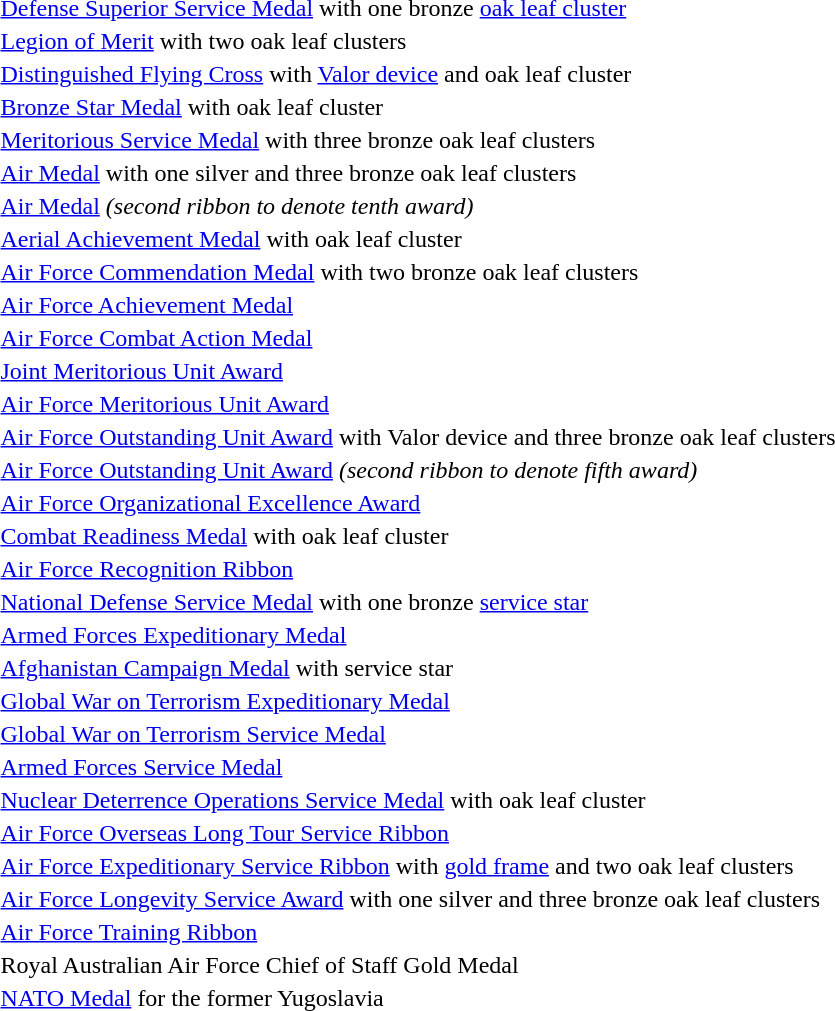<table>
<tr>
<td></td>
<td><a href='#'>Defense Superior Service Medal</a> with one bronze <a href='#'>oak leaf cluster</a></td>
</tr>
<tr>
<td><span></span><span></span></td>
<td><a href='#'>Legion of Merit</a> with two oak leaf clusters</td>
</tr>
<tr>
<td><span></span><span></span></td>
<td><a href='#'>Distinguished Flying Cross</a> with <a href='#'>Valor device</a> and oak leaf cluster</td>
</tr>
<tr>
<td></td>
<td><a href='#'>Bronze Star Medal</a> with oak leaf cluster</td>
</tr>
<tr>
<td><span></span><span></span><span></span></td>
<td><a href='#'>Meritorious Service Medal</a> with three bronze oak leaf clusters</td>
</tr>
<tr>
<td><span></span><span></span><span></span><span></span></td>
<td><a href='#'>Air Medal</a> with one silver and three bronze oak leaf clusters</td>
</tr>
<tr>
<td></td>
<td><a href='#'>Air Medal</a> <em>(second ribbon to denote tenth award)</em></td>
</tr>
<tr>
<td></td>
<td><a href='#'>Aerial Achievement Medal</a> with oak leaf cluster</td>
</tr>
<tr>
<td><span></span><span></span></td>
<td><a href='#'>Air Force Commendation Medal</a> with two bronze oak leaf clusters</td>
</tr>
<tr>
<td></td>
<td><a href='#'>Air Force Achievement Medal</a></td>
</tr>
<tr>
<td></td>
<td><a href='#'>Air Force Combat Action Medal</a></td>
</tr>
<tr>
<td></td>
<td><a href='#'>Joint Meritorious Unit Award</a></td>
</tr>
<tr>
<td></td>
<td><a href='#'>Air Force Meritorious Unit Award</a></td>
</tr>
<tr>
<td><span></span><span></span><span></span><span></span></td>
<td><a href='#'>Air Force Outstanding Unit Award</a> with Valor device and three bronze oak leaf clusters</td>
</tr>
<tr>
<td></td>
<td><a href='#'>Air Force Outstanding Unit Award</a> <em>(second ribbon to denote fifth award)</em></td>
</tr>
<tr>
<td></td>
<td><a href='#'>Air Force Organizational Excellence Award</a></td>
</tr>
<tr>
<td></td>
<td><a href='#'>Combat Readiness Medal</a> with oak leaf cluster</td>
</tr>
<tr>
<td></td>
<td><a href='#'>Air Force Recognition Ribbon</a></td>
</tr>
<tr>
<td></td>
<td><a href='#'>National Defense Service Medal</a> with one bronze <a href='#'>service star</a></td>
</tr>
<tr>
<td></td>
<td><a href='#'>Armed Forces Expeditionary Medal</a></td>
</tr>
<tr>
<td></td>
<td><a href='#'>Afghanistan Campaign Medal</a> with service star</td>
</tr>
<tr>
<td></td>
<td><a href='#'>Global War on Terrorism Expeditionary Medal</a></td>
</tr>
<tr>
<td></td>
<td><a href='#'>Global War on Terrorism Service Medal</a></td>
</tr>
<tr>
<td></td>
<td><a href='#'>Armed Forces Service Medal</a></td>
</tr>
<tr>
<td></td>
<td><a href='#'>Nuclear Deterrence Operations Service Medal</a> with oak leaf cluster</td>
</tr>
<tr>
<td></td>
<td><a href='#'>Air Force Overseas Long Tour Service Ribbon</a></td>
</tr>
<tr>
<td><span></span><span></span></td>
<td><a href='#'>Air Force Expeditionary Service Ribbon</a> with <a href='#'>gold frame</a> and two oak leaf clusters</td>
</tr>
<tr>
<td><span></span><span></span><span></span><span></span></td>
<td><a href='#'>Air Force Longevity Service Award</a> with one silver and three bronze oak leaf clusters</td>
</tr>
<tr>
<td></td>
<td><a href='#'>Air Force Training Ribbon</a></td>
</tr>
<tr>
<td></td>
<td>Royal Australian Air Force Chief of Staff Gold Medal</td>
</tr>
<tr>
<td></td>
<td><a href='#'>NATO Medal</a> for the former Yugoslavia</td>
</tr>
</table>
